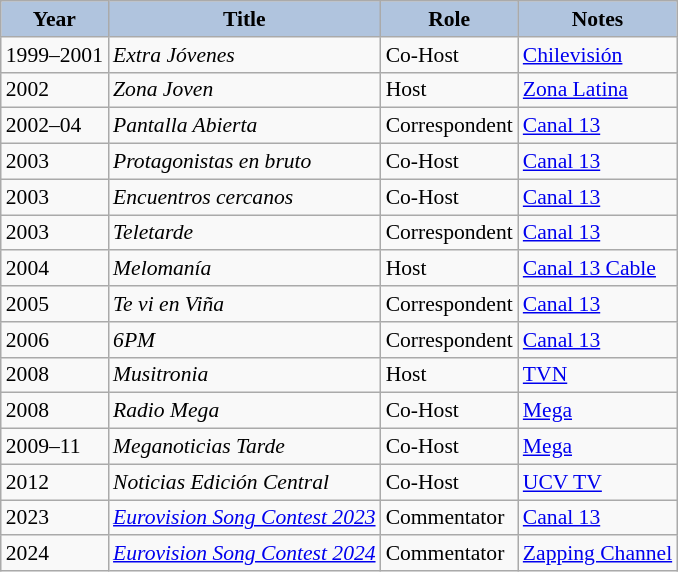<table class="wikitable" style="font-size:90%;">
<tr>
<th style="background:#B0C4DE;">Year</th>
<th style="background:#B0C4DE;">Title</th>
<th style="background:#B0C4DE;">Role</th>
<th style="background:#B0C4DE;">Notes</th>
</tr>
<tr>
<td>1999–2001</td>
<td><em>Extra Jóvenes</em></td>
<td>Co-Host</td>
<td><a href='#'>Chilevisión</a></td>
</tr>
<tr>
<td>2002</td>
<td><em>Zona Joven</em></td>
<td>Host</td>
<td><a href='#'>Zona Latina</a></td>
</tr>
<tr>
<td>2002–04</td>
<td><em>Pantalla Abierta</em></td>
<td>Correspondent</td>
<td><a href='#'>Canal 13</a></td>
</tr>
<tr>
<td>2003</td>
<td><em>Protagonistas en bruto</em></td>
<td>Co-Host</td>
<td><a href='#'>Canal 13</a></td>
</tr>
<tr>
<td>2003</td>
<td><em>Encuentros cercanos</em></td>
<td>Co-Host</td>
<td><a href='#'>Canal 13</a></td>
</tr>
<tr>
<td>2003</td>
<td><em>Teletarde</em></td>
<td>Correspondent</td>
<td><a href='#'>Canal 13</a></td>
</tr>
<tr>
<td>2004</td>
<td><em>Melomanía</em></td>
<td>Host</td>
<td><a href='#'>Canal 13 Cable</a></td>
</tr>
<tr>
<td>2005</td>
<td><em>Te vi en Viña</em></td>
<td>Correspondent</td>
<td><a href='#'>Canal 13</a></td>
</tr>
<tr>
<td>2006</td>
<td><em>6PM</em></td>
<td>Correspondent</td>
<td><a href='#'>Canal 13</a></td>
</tr>
<tr>
<td>2008</td>
<td><em>Musitronia</em></td>
<td>Host</td>
<td><a href='#'>TVN</a></td>
</tr>
<tr>
<td>2008</td>
<td><em>Radio Mega</em></td>
<td>Co-Host</td>
<td><a href='#'>Mega</a></td>
</tr>
<tr>
<td>2009–11</td>
<td><em>Meganoticias Tarde</em></td>
<td>Co-Host</td>
<td><a href='#'>Mega</a></td>
</tr>
<tr>
<td>2012</td>
<td><em>Noticias Edición Central</em></td>
<td>Co-Host</td>
<td><a href='#'>UCV TV</a></td>
</tr>
<tr>
<td>2023</td>
<td><em><a href='#'>Eurovision Song Contest 2023</a></em></td>
<td>Commentator</td>
<td><a href='#'>Canal 13</a></td>
</tr>
<tr>
<td>2024</td>
<td><em><a href='#'>Eurovision Song Contest 2024</a></em></td>
<td>Commentator</td>
<td><a href='#'>Zapping Channel</a></td>
</tr>
</table>
